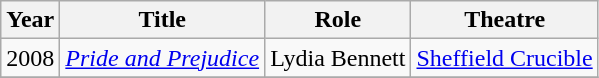<table class="wikitable">
<tr>
<th>Year</th>
<th>Title</th>
<th>Role</th>
<th>Theatre</th>
</tr>
<tr>
<td>2008</td>
<td><em><a href='#'>Pride and Prejudice</a></em></td>
<td>Lydia Bennett</td>
<td><a href='#'>Sheffield Crucible</a></td>
</tr>
<tr>
</tr>
</table>
